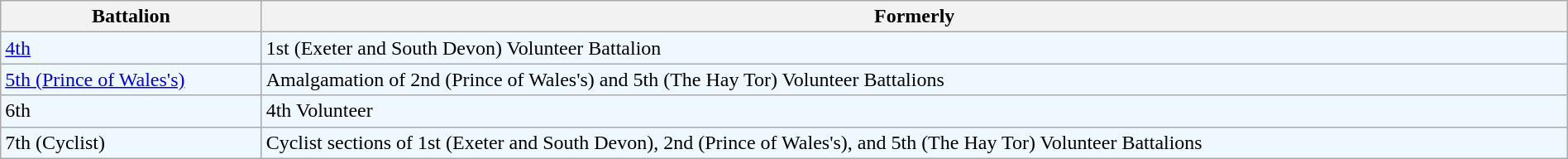<table class="wikitable" style="width:100%;">
<tr>
<th>Battalion</th>
<th>Formerly</th>
</tr>
<tr style="background:#f0f8ff;">
<td><a href='#'>4th</a></td>
<td>1st (Exeter and South Devon) Volunteer Battalion</td>
</tr>
<tr style="background:#f0f8ff;">
<td><a href='#'>5th (Prince of Wales's)</a></td>
<td>Amalgamation of 2nd (Prince of Wales's) and 5th (The Hay Tor) Volunteer Battalions</td>
</tr>
<tr style="background:#f0f8ff;">
<td>6th</td>
<td>4th Volunteer</td>
</tr>
<tr style="background:#f0f8ff;">
<td>7th (Cyclist)</td>
<td>Cyclist sections of 1st (Exeter and South Devon), 2nd (Prince of Wales's), and 5th (The Hay Tor) Volunteer Battalions</td>
</tr>
</table>
